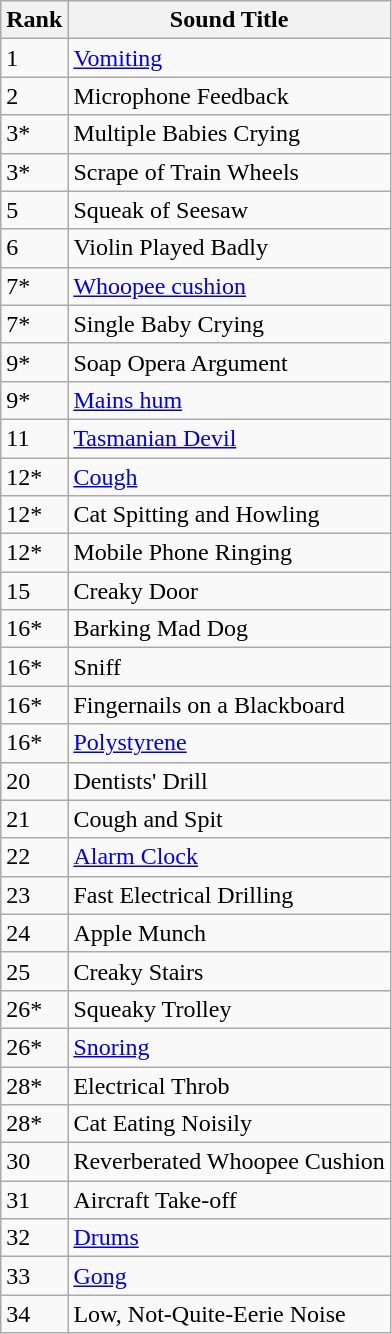<table class="wikitable">
<tr>
<th>Rank</th>
<th>Sound Title</th>
</tr>
<tr>
<td>1</td>
<td><a href='#'>Vomiting</a></td>
</tr>
<tr>
<td>2</td>
<td>Microphone Feedback</td>
</tr>
<tr>
<td>3*</td>
<td>Multiple Babies Crying</td>
</tr>
<tr>
<td>3*</td>
<td>Scrape of Train Wheels</td>
</tr>
<tr>
<td>5</td>
<td>Squeak of Seesaw</td>
</tr>
<tr>
<td>6</td>
<td>Violin Played Badly</td>
</tr>
<tr>
<td>7*</td>
<td><a href='#'>Whoopee cushion</a></td>
</tr>
<tr>
<td>7*</td>
<td>Single Baby Crying</td>
</tr>
<tr>
<td>9*</td>
<td>Soap Opera Argument</td>
</tr>
<tr>
<td>9*</td>
<td><a href='#'>Mains hum</a></td>
</tr>
<tr>
<td>11</td>
<td><a href='#'>Tasmanian Devil</a></td>
</tr>
<tr>
<td>12*</td>
<td><a href='#'>Cough</a></td>
</tr>
<tr>
<td>12*</td>
<td>Cat Spitting and Howling</td>
</tr>
<tr>
<td>12*</td>
<td>Mobile Phone Ringing</td>
</tr>
<tr>
<td>15</td>
<td>Creaky Door</td>
</tr>
<tr>
<td>16*</td>
<td>Barking Mad Dog</td>
</tr>
<tr>
<td>16*</td>
<td>Sniff</td>
</tr>
<tr>
<td>16*</td>
<td>Fingernails on a Blackboard</td>
</tr>
<tr>
<td>16*</td>
<td><a href='#'>Polystyrene</a></td>
</tr>
<tr>
<td>20</td>
<td>Dentists' Drill</td>
</tr>
<tr>
<td>21</td>
<td>Cough and Spit</td>
</tr>
<tr>
<td>22</td>
<td><a href='#'>Alarm Clock</a></td>
</tr>
<tr>
<td>23</td>
<td>Fast Electrical Drilling</td>
</tr>
<tr>
<td>24</td>
<td>Apple Munch</td>
</tr>
<tr>
<td>25</td>
<td>Creaky Stairs</td>
</tr>
<tr>
<td>26*</td>
<td>Squeaky Trolley</td>
</tr>
<tr>
<td>26*</td>
<td><a href='#'>Snoring</a></td>
</tr>
<tr>
<td>28*</td>
<td>Electrical Throb</td>
</tr>
<tr>
<td>28*</td>
<td>Cat Eating Noisily</td>
</tr>
<tr>
<td>30</td>
<td>Reverberated Whoopee Cushion</td>
</tr>
<tr>
<td>31</td>
<td>Aircraft Take-off</td>
</tr>
<tr>
<td>32</td>
<td><a href='#'>Drums</a></td>
</tr>
<tr>
<td>33</td>
<td><a href='#'>Gong</a></td>
</tr>
<tr>
<td>34</td>
<td>Low, Not-Quite-Eerie Noise</td>
</tr>
</table>
